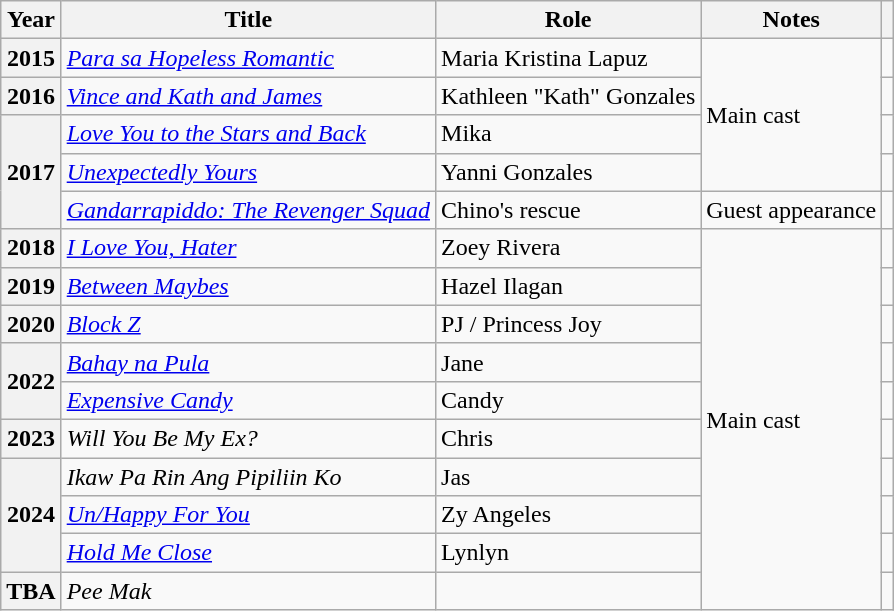<table class="wikitable plainrowheaders sortable">
<tr>
<th scope="col">Year</th>
<th scope="col">Title</th>
<th scope="col">Role</th>
<th scope="col">Notes</th>
<th scope="col" class="unsortable"></th>
</tr>
<tr>
<th scope="row">2015</th>
<td><em><a href='#'>Para sa Hopeless Romantic</a></em></td>
<td>Maria Kristina Lapuz</td>
<td rowspan="4">Main cast</td>
<td></td>
</tr>
<tr>
<th scope="row">2016</th>
<td><em><a href='#'>Vince and Kath and James</a></em></td>
<td>Kathleen "Kath" Gonzales</td>
<td></td>
</tr>
<tr>
<th scope="row" rowspan="3">2017</th>
<td><em><a href='#'>Love You to the Stars and Back</a></em></td>
<td>Mika</td>
<td></td>
</tr>
<tr>
<td><em><a href='#'>Unexpectedly Yours</a></em></td>
<td>Yanni Gonzales</td>
<td></td>
</tr>
<tr>
<td><em><a href='#'>Gandarrapiddo: The Revenger Squad</a></em></td>
<td>Chino's rescue</td>
<td>Guest appearance</td>
<td></td>
</tr>
<tr>
<th scope="row">2018</th>
<td><em><a href='#'>I Love You, Hater</a></em></td>
<td>Zoey Rivera</td>
<td rowspan="10">Main cast</td>
<td></td>
</tr>
<tr>
<th scope="row">2019</th>
<td><em><a href='#'>Between Maybes</a></em></td>
<td>Hazel Ilagan</td>
<td></td>
</tr>
<tr>
<th scope="row">2020</th>
<td><em><a href='#'>Block Z</a></em></td>
<td>PJ / Princess Joy</td>
<td></td>
</tr>
<tr>
<th rowspan="2" scope="row">2022</th>
<td><em><a href='#'>Bahay na Pula</a></em></td>
<td>Jane</td>
<td></td>
</tr>
<tr>
<td><em><a href='#'>Expensive Candy</a></em></td>
<td>Candy</td>
<td></td>
</tr>
<tr>
<th scope="row">2023</th>
<td><em>Will You Be My Ex?</em></td>
<td>Chris</td>
<td></td>
</tr>
<tr>
<th rowspan="3" scope="row">2024</th>
<td><em>Ikaw Pa Rin Ang Pipiliin Ko</em></td>
<td>Jas</td>
<td></td>
</tr>
<tr>
<td><em><a href='#'>Un/Happy For You</a></em></td>
<td>Zy Angeles</td>
<td></td>
</tr>
<tr>
<td><em><a href='#'>Hold Me Close</a></em></td>
<td>Lynlyn</td>
<td></td>
</tr>
<tr>
<th scope="row">TBA</th>
<td><em>Pee Mak</em></td>
<td></td>
<td></td>
</tr>
</table>
